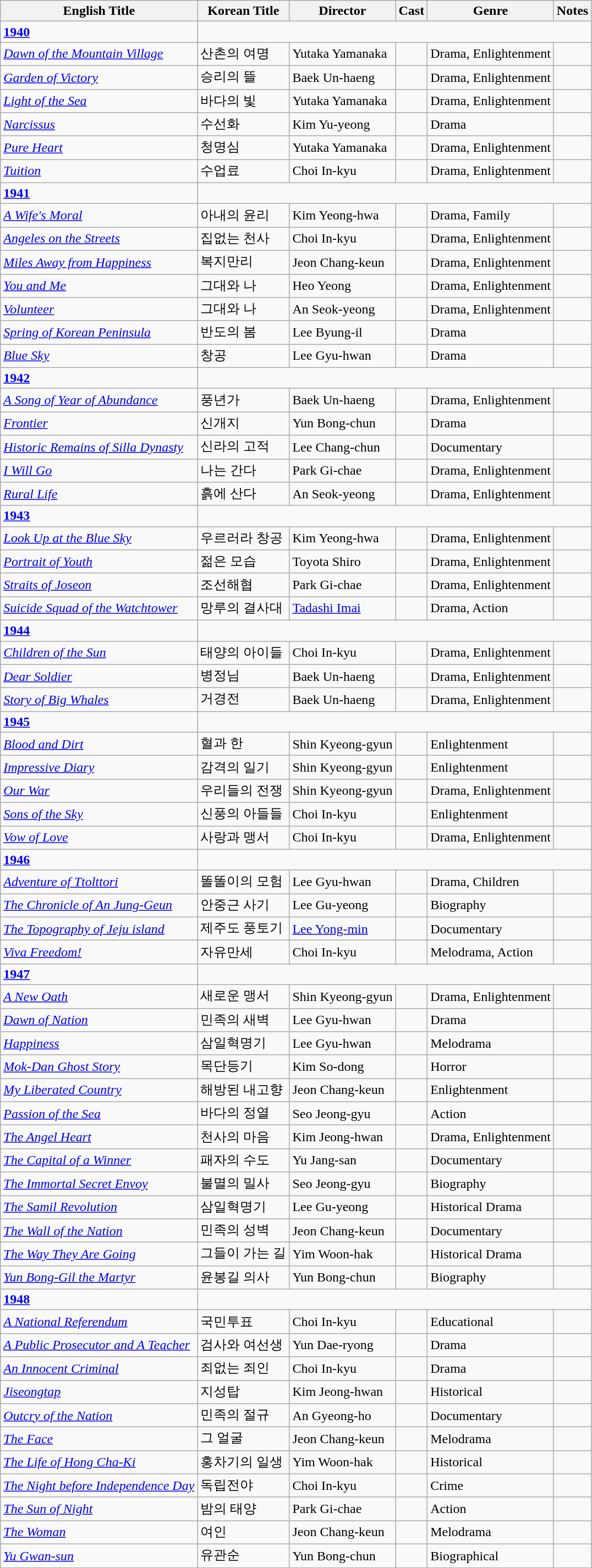<table class="wikitable">
<tr>
<th>English Title</th>
<th>Korean Title</th>
<th>Director</th>
<th>Cast</th>
<th>Genre</th>
<th>Notes</th>
</tr>
<tr>
<td><strong><a href='#'>1940</a></strong></td>
</tr>
<tr>
<td><em><a href='#'>Dawn of the Mountain Village</a></em></td>
<td>산촌의 여명</td>
<td>Yutaka Yamanaka </td>
<td></td>
<td>Drama, Enlightenment</td>
<td></td>
</tr>
<tr>
<td><em><a href='#'>Garden of Victory</a></em></td>
<td>승리의 뜰</td>
<td>Baek Un-haeng</td>
<td></td>
<td>Drama, Enlightenment</td>
<td></td>
</tr>
<tr>
<td><em><a href='#'>Light of the Sea</a></em></td>
<td>바다의 빛</td>
<td>Yutaka Yamanaka </td>
<td></td>
<td>Drama, Enlightenment</td>
<td></td>
</tr>
<tr>
<td><em><a href='#'>Narcissus</a></em></td>
<td>수선화</td>
<td>Kim Yu-yeong</td>
<td></td>
<td>Drama</td>
<td></td>
</tr>
<tr>
<td><em><a href='#'>Pure Heart</a></em></td>
<td>청명심</td>
<td>Yutaka Yamanaka </td>
<td></td>
<td>Drama, Enlightenment</td>
<td></td>
</tr>
<tr>
<td><em><a href='#'>Tuition</a></em></td>
<td>수업료</td>
<td>Choi In-kyu</td>
<td></td>
<td>Drama, Enlightenment</td>
<td></td>
</tr>
<tr>
<td><strong><a href='#'>1941</a></strong></td>
</tr>
<tr>
<td><em><a href='#'>A Wife's Moral</a></em></td>
<td>아내의 윤리</td>
<td>Kim Yeong-hwa</td>
<td></td>
<td>Drama, Family</td>
<td></td>
</tr>
<tr>
<td><em><a href='#'>Angeles on the Streets</a></em></td>
<td>집없는 천사</td>
<td>Choi In-kyu</td>
<td></td>
<td>Drama, Enlightenment</td>
<td></td>
</tr>
<tr>
<td><em><a href='#'>Miles Away from Happiness</a></em></td>
<td>복지만리</td>
<td>Jeon Chang-keun</td>
<td></td>
<td>Drama, Enlightenment</td>
<td></td>
</tr>
<tr>
<td><em><a href='#'>You and Me</a></em></td>
<td>그대와 나</td>
<td>Heo Yeong</td>
<td></td>
<td>Drama, Enlightenment</td>
<td></td>
</tr>
<tr>
<td><em><a href='#'>Volunteer</a></em></td>
<td>그대와 나</td>
<td>An Seok-yeong</td>
<td></td>
<td>Drama, Enlightenment</td>
<td></td>
</tr>
<tr>
<td><em><a href='#'>Spring of Korean Peninsula</a></em></td>
<td>반도의 봄</td>
<td>Lee Byung-il</td>
<td></td>
<td>Drama</td>
<td></td>
</tr>
<tr>
<td><em><a href='#'>Blue Sky</a></em></td>
<td>창공</td>
<td>Lee Gyu-hwan</td>
<td></td>
<td>Drama</td>
<td></td>
</tr>
<tr>
<td><strong><a href='#'>1942</a></strong></td>
</tr>
<tr>
<td><em><a href='#'>A Song of Year of Abundance</a></em></td>
<td>풍년가</td>
<td>Baek Un-haeng</td>
<td></td>
<td>Drama, Enlightenment</td>
<td></td>
</tr>
<tr>
<td><em><a href='#'>Frontier</a></em></td>
<td>신개지</td>
<td>Yun Bong-chun</td>
<td></td>
<td>Drama</td>
<td></td>
</tr>
<tr>
<td><em><a href='#'>Historic Remains of Silla Dynasty</a></em></td>
<td>신라의 고적</td>
<td>Lee Chang-chun</td>
<td></td>
<td>Documentary</td>
<td></td>
</tr>
<tr>
<td><em><a href='#'>I Will Go</a></em></td>
<td>나는 간다</td>
<td>Park Gi-chae</td>
<td></td>
<td>Drama, Enlightenment</td>
<td></td>
</tr>
<tr>
<td><em><a href='#'>Rural Life</a></em></td>
<td>흙에 산다</td>
<td>An Seok-yeong</td>
<td></td>
<td>Drama, Enlightenment</td>
<td></td>
</tr>
<tr>
<td><strong><a href='#'>1943</a></strong></td>
</tr>
<tr>
<td><em><a href='#'>Look Up at the Blue Sky</a></em></td>
<td>우르러라 창공</td>
<td>Kim Yeong-hwa</td>
<td></td>
<td>Drama, Enlightenment</td>
<td></td>
</tr>
<tr>
<td><em><a href='#'>Portrait of Youth</a></em></td>
<td>젊은 모습</td>
<td>Toyota Shiro </td>
<td></td>
<td>Drama, Enlightenment</td>
<td></td>
</tr>
<tr>
<td><em><a href='#'>Straits of Joseon</a></em></td>
<td>조선해협</td>
<td>Park Gi-chae</td>
<td></td>
<td>Drama, Enlightenment</td>
<td></td>
</tr>
<tr>
<td><em><a href='#'>Suicide Squad of the Watchtower</a></em></td>
<td>망루의 결사대</td>
<td><a href='#'>Tadashi Imai</a> </td>
<td></td>
<td>Drama, Action</td>
<td></td>
</tr>
<tr>
<td><strong><a href='#'>1944</a></strong></td>
</tr>
<tr>
<td><em><a href='#'>Children of the Sun</a></em></td>
<td>태양의 아이들</td>
<td>Choi In-kyu</td>
<td></td>
<td>Drama, Enlightenment</td>
<td></td>
</tr>
<tr>
<td><em><a href='#'>Dear Soldier</a></em></td>
<td>병정님</td>
<td>Baek Un-haeng</td>
<td></td>
<td>Drama, Enlightenment</td>
<td></td>
</tr>
<tr>
<td><em><a href='#'>Story of Big Whales</a></em></td>
<td>거경전</td>
<td>Baek Un-haeng</td>
<td></td>
<td>Drama, Enlightenment</td>
<td></td>
</tr>
<tr>
<td><strong><a href='#'>1945</a></strong></td>
</tr>
<tr>
<td><em><a href='#'>Blood and Dirt</a></em></td>
<td>혈과 한</td>
<td>Shin Kyeong-gyun</td>
<td></td>
<td>Enlightenment</td>
<td></td>
</tr>
<tr>
<td><em><a href='#'>Impressive Diary</a></em></td>
<td>감격의 일기</td>
<td>Shin Kyeong-gyun</td>
<td></td>
<td>Enlightenment</td>
<td></td>
</tr>
<tr>
<td><em><a href='#'>Our War</a></em></td>
<td>우리들의 전쟁</td>
<td>Shin Kyeong-gyun</td>
<td></td>
<td>Drama, Enlightenment</td>
<td></td>
</tr>
<tr>
<td><em><a href='#'>Sons of the Sky</a></em></td>
<td>신풍의 아들들</td>
<td>Choi In-kyu</td>
<td></td>
<td>Enlightenment</td>
<td></td>
</tr>
<tr>
<td><em><a href='#'>Vow of Love</a></em></td>
<td>사랑과 맹서</td>
<td>Choi In-kyu</td>
<td></td>
<td>Drama, Enlightenment</td>
<td></td>
</tr>
<tr>
<td><strong><a href='#'>1946</a></strong></td>
</tr>
<tr>
<td><em><a href='#'>Adventure of Ttolttori</a></em></td>
<td>똘똘이의 모험</td>
<td>Lee Gyu-hwan</td>
<td></td>
<td>Drama, Children</td>
<td></td>
</tr>
<tr>
<td><em><a href='#'>The Chronicle of An Jung-Geun</a></em></td>
<td>안중근 사기</td>
<td>Lee Gu-yeong</td>
<td></td>
<td>Biography</td>
<td></td>
</tr>
<tr>
<td><em><a href='#'>The Topography of Jeju island</a></em></td>
<td>제주도 풍토기</td>
<td><a href='#'>Lee Yong-min</a></td>
<td></td>
<td>Documentary</td>
<td></td>
</tr>
<tr>
<td><em><a href='#'>Viva Freedom!</a></em></td>
<td>자유만세</td>
<td>Choi In-kyu</td>
<td></td>
<td>Melodrama, Action</td>
<td></td>
</tr>
<tr>
<td><strong><a href='#'>1947</a></strong></td>
</tr>
<tr>
<td><em><a href='#'>A New Oath</a></em></td>
<td>새로운 맹서</td>
<td>Shin Kyeong-gyun</td>
<td></td>
<td>Drama, Enlightenment</td>
<td></td>
</tr>
<tr>
<td><em><a href='#'>Dawn of Nation</a></em></td>
<td>민족의 새벽</td>
<td>Lee Gyu-hwan</td>
<td></td>
<td>Drama</td>
<td></td>
</tr>
<tr>
<td><em><a href='#'>Happiness</a></em></td>
<td>삼일혁명기</td>
<td>Lee Gyu-hwan</td>
<td></td>
<td>Melodrama</td>
<td></td>
</tr>
<tr>
<td><em><a href='#'>Mok-Dan Ghost Story</a></em></td>
<td>목단등기</td>
<td>Kim So-dong</td>
<td></td>
<td>Horror</td>
<td></td>
</tr>
<tr>
<td><em><a href='#'>My Liberated Country</a></em></td>
<td>해방된 내고향</td>
<td>Jeon Chang-keun</td>
<td></td>
<td>Enlightenment</td>
<td></td>
</tr>
<tr>
<td><em><a href='#'>Passion of the Sea</a></em></td>
<td>바다의 정열</td>
<td>Seo Jeong-gyu</td>
<td></td>
<td>Action</td>
<td></td>
</tr>
<tr>
<td><em><a href='#'>The Angel Heart</a></em></td>
<td>천사의 마음</td>
<td>Kim Jeong-hwan</td>
<td></td>
<td>Drama, Enlightenment</td>
<td></td>
</tr>
<tr>
<td><em><a href='#'>The Capital of a Winner</a></em></td>
<td>패자의 수도</td>
<td>Yu Jang-san</td>
<td></td>
<td>Documentary</td>
<td></td>
</tr>
<tr>
<td><em><a href='#'>The Immortal Secret Envoy</a></em></td>
<td>불멸의 밀사</td>
<td>Seo Jeong-gyu</td>
<td></td>
<td>Biography</td>
<td></td>
</tr>
<tr>
<td><em><a href='#'>The Samil Revolution</a></em></td>
<td>삼일혁명기</td>
<td>Lee Gu-yeong</td>
<td></td>
<td>Historical Drama</td>
<td></td>
</tr>
<tr>
<td><em><a href='#'>The Wall of the Nation</a></em></td>
<td>민족의 성벽</td>
<td>Jeon Chang-keun</td>
<td></td>
<td>Documentary</td>
<td></td>
</tr>
<tr>
<td><em><a href='#'>The Way They Are Going</a></em></td>
<td>그들이 가는 길</td>
<td>Yim Woon-hak</td>
<td></td>
<td>Historical Drama</td>
<td></td>
</tr>
<tr>
<td><em><a href='#'>Yun Bong-Gil the Martyr</a></em></td>
<td>윤봉길 의사</td>
<td>Yun Bong-chun</td>
<td></td>
<td>Biography</td>
<td></td>
</tr>
<tr>
<td><strong><a href='#'>1948</a></strong></td>
</tr>
<tr>
<td><em><a href='#'>A National Referendum</a></em></td>
<td>국민투표</td>
<td>Choi In-kyu</td>
<td></td>
<td>Educational</td>
<td></td>
</tr>
<tr>
<td><em><a href='#'>A Public Prosecutor and A Teacher</a></em></td>
<td>검사와 여선생</td>
<td>Yun Dae-ryong</td>
<td></td>
<td>Drama</td>
<td></td>
</tr>
<tr>
<td><em><a href='#'>An Innocent Criminal</a></em></td>
<td>죄없는 죄인</td>
<td>Choi In-kyu</td>
<td></td>
<td>Drama</td>
<td></td>
</tr>
<tr>
<td><em><a href='#'>Jiseongtap</a></em></td>
<td>지성탑</td>
<td>Kim Jeong-hwan</td>
<td></td>
<td>Historical</td>
<td></td>
</tr>
<tr>
<td><em><a href='#'>Outcry of the Nation</a></em></td>
<td>민족의 절규</td>
<td>An Gyeong-ho</td>
<td></td>
<td>Documentary</td>
<td></td>
</tr>
<tr>
<td><em><a href='#'>The Face</a></em></td>
<td>그 얼굴</td>
<td>Jeon Chang-keun</td>
<td></td>
<td>Melodrama</td>
<td></td>
</tr>
<tr>
<td><em><a href='#'>The Life of Hong Cha-Ki</a></em></td>
<td>홍차기의 일생</td>
<td>Yim Woon-hak</td>
<td></td>
<td>Historical</td>
<td></td>
</tr>
<tr>
<td><em><a href='#'>The Night before Independence Day</a></em></td>
<td>독립전야</td>
<td>Choi In-kyu</td>
<td></td>
<td>Crime</td>
<td></td>
</tr>
<tr>
<td><em><a href='#'>The Sun of Night</a></em></td>
<td>밤의 태양</td>
<td>Park Gi-chae</td>
<td></td>
<td>Action</td>
<td></td>
</tr>
<tr>
<td><em><a href='#'>The Woman</a></em></td>
<td>여인</td>
<td>Jeon Chang-keun</td>
<td></td>
<td>Melodrama</td>
<td></td>
</tr>
<tr>
<td><em><a href='#'>Yu Gwan-sun</a></em></td>
<td>유관순</td>
<td>Yun Bong-chun</td>
<td></td>
<td>Biographical</td>
<td></td>
</tr>
</table>
